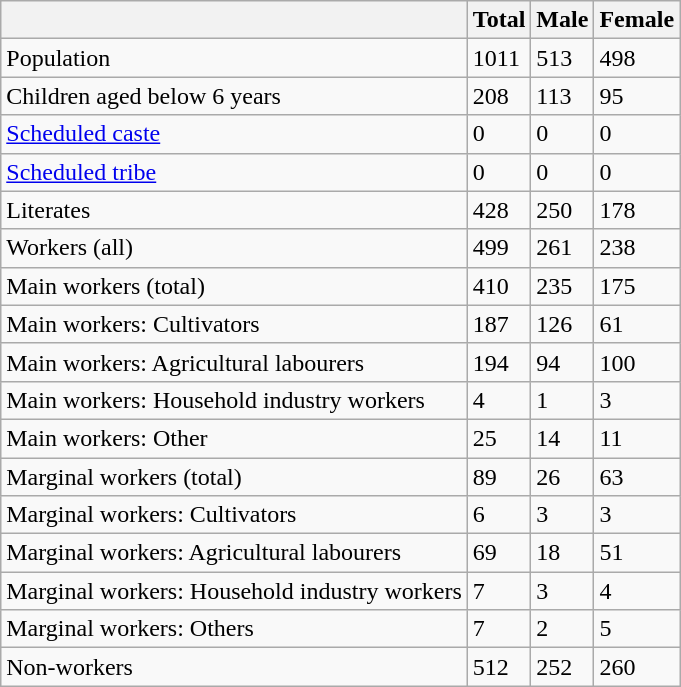<table class="wikitable sortable">
<tr>
<th></th>
<th>Total</th>
<th>Male</th>
<th>Female</th>
</tr>
<tr>
<td>Population</td>
<td>1011</td>
<td>513</td>
<td>498</td>
</tr>
<tr>
<td>Children aged below 6 years</td>
<td>208</td>
<td>113</td>
<td>95</td>
</tr>
<tr>
<td><a href='#'>Scheduled caste</a></td>
<td>0</td>
<td>0</td>
<td>0</td>
</tr>
<tr>
<td><a href='#'>Scheduled tribe</a></td>
<td>0</td>
<td>0</td>
<td>0</td>
</tr>
<tr>
<td>Literates</td>
<td>428</td>
<td>250</td>
<td>178</td>
</tr>
<tr>
<td>Workers (all)</td>
<td>499</td>
<td>261</td>
<td>238</td>
</tr>
<tr>
<td>Main workers (total)</td>
<td>410</td>
<td>235</td>
<td>175</td>
</tr>
<tr>
<td>Main workers: Cultivators</td>
<td>187</td>
<td>126</td>
<td>61</td>
</tr>
<tr>
<td>Main workers: Agricultural labourers</td>
<td>194</td>
<td>94</td>
<td>100</td>
</tr>
<tr>
<td>Main workers: Household industry workers</td>
<td>4</td>
<td>1</td>
<td>3</td>
</tr>
<tr>
<td>Main workers: Other</td>
<td>25</td>
<td>14</td>
<td>11</td>
</tr>
<tr>
<td>Marginal workers (total)</td>
<td>89</td>
<td>26</td>
<td>63</td>
</tr>
<tr>
<td>Marginal workers: Cultivators</td>
<td>6</td>
<td>3</td>
<td>3</td>
</tr>
<tr>
<td>Marginal workers: Agricultural labourers</td>
<td>69</td>
<td>18</td>
<td>51</td>
</tr>
<tr>
<td>Marginal workers: Household industry workers</td>
<td>7</td>
<td>3</td>
<td>4</td>
</tr>
<tr>
<td>Marginal workers: Others</td>
<td>7</td>
<td>2</td>
<td>5</td>
</tr>
<tr>
<td>Non-workers</td>
<td>512</td>
<td>252</td>
<td>260</td>
</tr>
</table>
